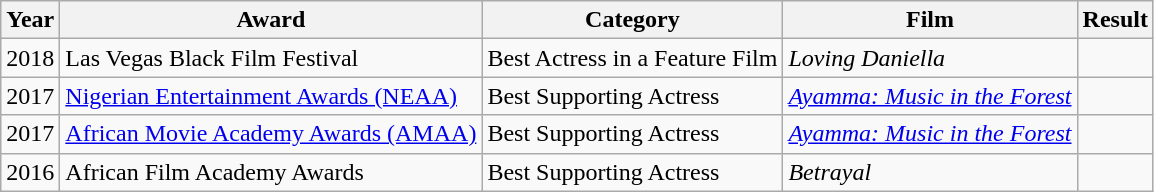<table class="wikitable">
<tr>
<th>Year</th>
<th>Award</th>
<th>Category</th>
<th>Film</th>
<th>Result</th>
</tr>
<tr>
<td>2018</td>
<td>Las Vegas Black Film Festival</td>
<td>Best Actress in a Feature Film</td>
<td><em>Loving Daniella</em></td>
<td></td>
</tr>
<tr>
<td>2017</td>
<td><a href='#'>Nigerian Entertainment Awards (NEAA)</a></td>
<td>Best Supporting Actress</td>
<td><em><a href='#'>Ayamma: Music in the Forest</a></em></td>
<td></td>
</tr>
<tr>
<td>2017</td>
<td><a href='#'>African Movie Academy Awards (AMAA)</a></td>
<td>Best Supporting Actress</td>
<td><em><a href='#'>Ayamma: Music in the Forest</a></em></td>
<td></td>
</tr>
<tr>
<td>2016</td>
<td>African Film Academy Awards</td>
<td>Best Supporting Actress</td>
<td><em>Betrayal</em></td>
<td></td>
</tr>
</table>
